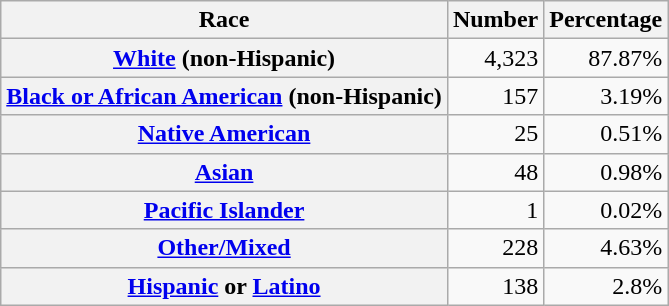<table class="wikitable" style="text-align:right">
<tr>
<th scope="col">Race</th>
<th scope="col">Number</th>
<th scope="col">Percentage</th>
</tr>
<tr>
<th scope="row"><a href='#'>White</a> (non-Hispanic)</th>
<td>4,323</td>
<td>87.87%</td>
</tr>
<tr>
<th scope="row"><a href='#'>Black or African American</a> (non-Hispanic)</th>
<td>157</td>
<td>3.19%</td>
</tr>
<tr>
<th scope="row"><a href='#'>Native American</a></th>
<td>25</td>
<td>0.51%</td>
</tr>
<tr>
<th scope="row"><a href='#'>Asian</a></th>
<td>48</td>
<td>0.98%</td>
</tr>
<tr>
<th scope="row"><a href='#'>Pacific Islander</a></th>
<td>1</td>
<td>0.02%</td>
</tr>
<tr>
<th scope="row"><a href='#'>Other/Mixed</a></th>
<td>228</td>
<td>4.63%</td>
</tr>
<tr>
<th scope="row"><a href='#'>Hispanic</a> or <a href='#'>Latino</a></th>
<td>138</td>
<td>2.8%</td>
</tr>
</table>
